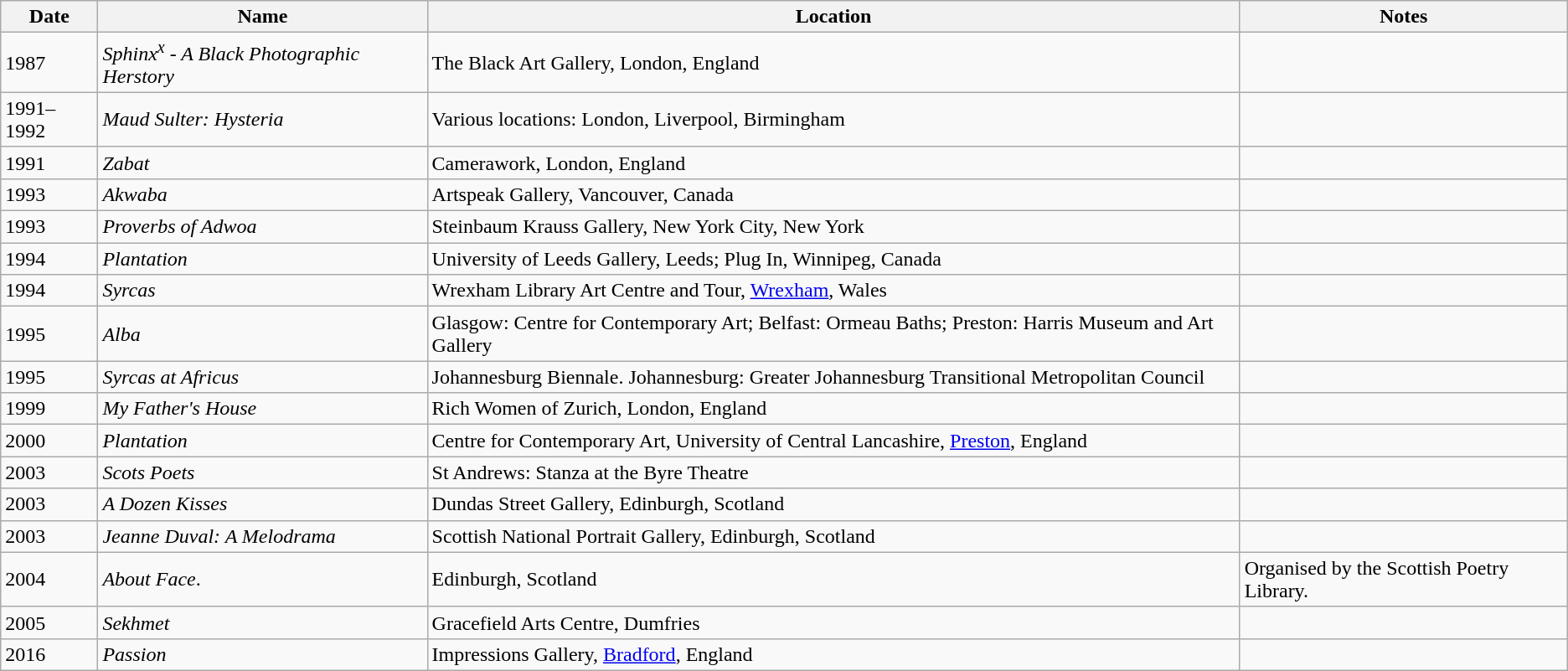<table class="wikitable">
<tr>
<th>Date</th>
<th>Name</th>
<th>Location</th>
<th>Notes</th>
</tr>
<tr>
<td>1987</td>
<td><em>Sphinx<sup>x</sup> - A Black Photographic Herstory</em></td>
<td>The Black Art Gallery, London, England</td>
<td></td>
</tr>
<tr>
<td>1991–1992</td>
<td><em>Maud Sulter: Hysteria</em></td>
<td>Various locations: London, Liverpool, Birmingham</td>
<td></td>
</tr>
<tr>
<td>1991</td>
<td><em>Zabat</em></td>
<td>Camerawork, London, England</td>
<td></td>
</tr>
<tr>
<td>1993</td>
<td><em>Akwaba</em></td>
<td>Artspeak Gallery, Vancouver, Canada</td>
<td></td>
</tr>
<tr>
<td>1993</td>
<td><em>Proverbs of Adwoa</em></td>
<td>Steinbaum Krauss Gallery, New York City, New York</td>
<td></td>
</tr>
<tr>
<td>1994</td>
<td><em>Plantation</em></td>
<td>University of Leeds Gallery, Leeds; Plug In, Winnipeg, Canada</td>
<td></td>
</tr>
<tr>
<td>1994</td>
<td><em>Syrcas</em></td>
<td>Wrexham Library Art Centre and Tour, <a href='#'>Wrexham</a>, Wales</td>
<td></td>
</tr>
<tr>
<td>1995</td>
<td><em>Alba</em></td>
<td>Glasgow: Centre for Contemporary Art; Belfast: Ormeau Baths; Preston: Harris Museum and Art Gallery</td>
<td></td>
</tr>
<tr>
<td>1995</td>
<td><em>Syrcas at Africus</em></td>
<td>Johannesburg Biennale. Johannesburg: Greater Johannesburg Transitional Metropolitan Council</td>
<td></td>
</tr>
<tr>
<td>1999</td>
<td><em>My Father's House</em></td>
<td>Rich Women of Zurich, London, England</td>
<td></td>
</tr>
<tr>
<td>2000</td>
<td><em>Plantation</em></td>
<td>Centre for Contemporary Art, University of Central Lancashire, <a href='#'>Preston</a>, England</td>
<td></td>
</tr>
<tr>
<td>2003</td>
<td><em>Scots Poets</em></td>
<td>St Andrews: Stanza at the Byre Theatre</td>
<td></td>
</tr>
<tr>
<td>2003</td>
<td><em>A Dozen Kisses</em></td>
<td>Dundas Street Gallery, Edinburgh, Scotland</td>
<td></td>
</tr>
<tr>
<td>2003</td>
<td><em>Jeanne Duval: A Melodrama</em></td>
<td>Scottish National Portrait Gallery, Edinburgh, Scotland</td>
<td></td>
</tr>
<tr>
<td>2004</td>
<td><em>About Face</em>.</td>
<td>Edinburgh, Scotland</td>
<td>Organised by the Scottish Poetry Library.</td>
</tr>
<tr>
<td>2005</td>
<td><em>Sekhmet</em></td>
<td>Gracefield Arts Centre, Dumfries</td>
<td></td>
</tr>
<tr>
<td>2016</td>
<td><em>Passion</em></td>
<td>Impressions Gallery, <a href='#'>Bradford</a>, England</td>
<td></td>
</tr>
</table>
